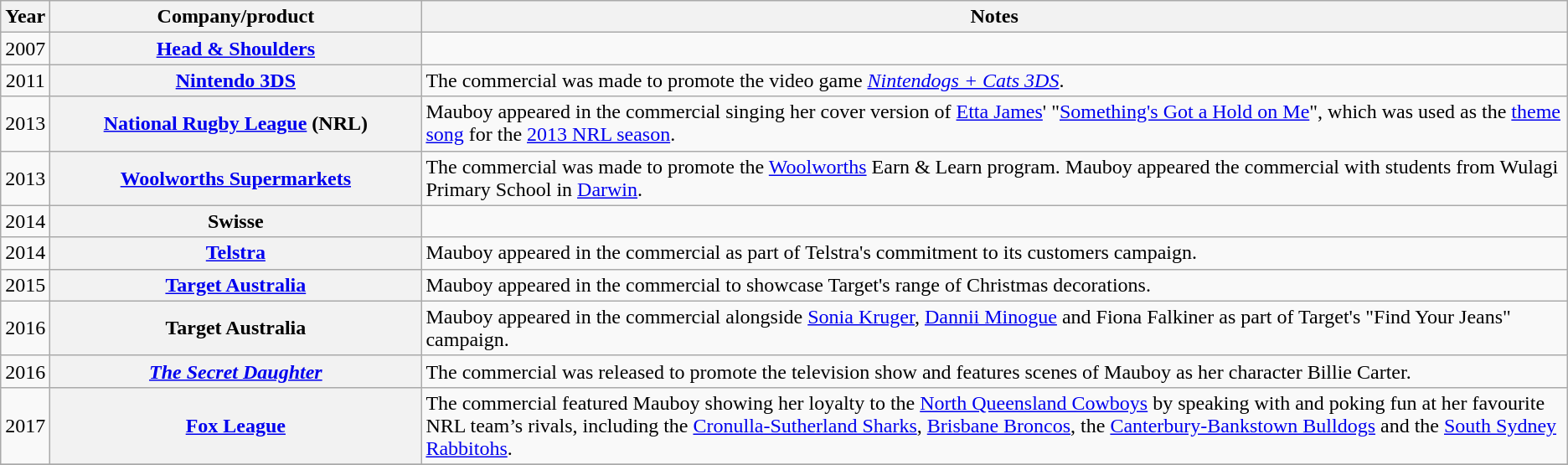<table class="wikitable sortable plainrowheaders" style="text-align:center;">
<tr>
<th scope="col">Year</th>
<th scope="col" style="width: 18em;">Company/product</th>
<th scope="col" class="unsortable">Notes</th>
</tr>
<tr>
<td>2007</td>
<th scope="row"><a href='#'>Head & Shoulders</a></th>
<td style="text-align:left;"></td>
</tr>
<tr>
<td>2011</td>
<th scope="row"><a href='#'>Nintendo 3DS</a></th>
<td style="text-align:left;">The commercial was made to promote the video game <em><a href='#'>Nintendogs + Cats 3DS</a></em>.</td>
</tr>
<tr>
<td>2013</td>
<th scope="row"><a href='#'>National Rugby League</a> (NRL)</th>
<td style="text-align:left;">Mauboy appeared in the commercial singing her cover version of <a href='#'>Etta James</a>' "<a href='#'>Something's Got a Hold on Me</a>", which was used as the <a href='#'>theme song</a> for the <a href='#'>2013 NRL season</a>.</td>
</tr>
<tr>
<td>2013</td>
<th scope="row"><a href='#'>Woolworths Supermarkets</a></th>
<td style="text-align:left;">The commercial was made to promote the <a href='#'>Woolworths</a> Earn & Learn program. Mauboy appeared the commercial with students from Wulagi Primary School in <a href='#'>Darwin</a>.</td>
</tr>
<tr>
<td>2014</td>
<th scope="row">Swisse</th>
<td style="text-align:left;"></td>
</tr>
<tr>
<td>2014</td>
<th scope="row"><a href='#'>Telstra</a></th>
<td style="text-align:left;">Mauboy appeared in the commercial as part of Telstra's commitment to its customers campaign.</td>
</tr>
<tr>
<td>2015</td>
<th scope="row"><a href='#'>Target Australia</a></th>
<td style="text-align:left;">Mauboy appeared in the commercial to showcase Target's range of Christmas decorations.</td>
</tr>
<tr>
<td>2016</td>
<th scope="row">Target Australia</th>
<td style="text-align:left;">Mauboy appeared in the commercial alongside <a href='#'>Sonia Kruger</a>, <a href='#'>Dannii Minogue</a> and Fiona Falkiner as part of Target's "Find Your Jeans" campaign.</td>
</tr>
<tr>
<td>2016</td>
<th scope="row"><em><a href='#'>The Secret Daughter</a></em></th>
<td style="text-align:left;">The commercial was released to promote the television show and features scenes of Mauboy as her character Billie Carter.</td>
</tr>
<tr>
<td>2017</td>
<th scope="row"><a href='#'>Fox League</a></th>
<td style="text-align:left;">The commercial featured Mauboy showing her loyalty to the <a href='#'>North Queensland Cowboys</a> by speaking with and poking fun at her favourite NRL team’s rivals, including the <a href='#'>Cronulla-Sutherland Sharks</a>, <a href='#'>Brisbane Broncos</a>, the <a href='#'>Canterbury-Bankstown Bulldogs</a> and the <a href='#'>South Sydney Rabbitohs</a>.</td>
</tr>
<tr>
</tr>
</table>
